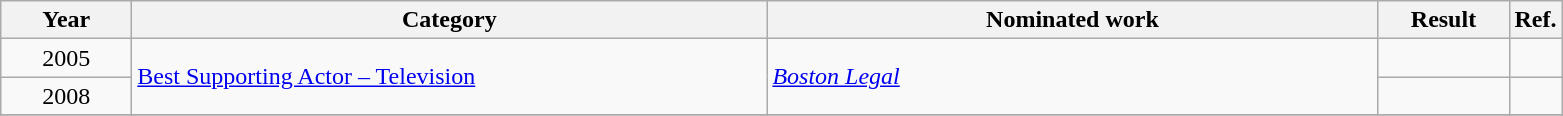<table class=wikitable>
<tr>
<th scope="col" style="width:5em;">Year</th>
<th scope="col" style="width:26em;">Category</th>
<th scope="col" style="width:25em;">Nominated work</th>
<th scope="col" style="width:5em;">Result</th>
<th>Ref.</th>
</tr>
<tr>
<td style="text-align:center;">2005</td>
<td rowspan=2><a href='#'>Best Supporting Actor – Television</a></td>
<td rowspan=2><em><a href='#'>Boston Legal</a></em></td>
<td></td>
<td></td>
</tr>
<tr>
<td style="text-align:center;">2008</td>
<td></td>
<td></td>
</tr>
<tr>
</tr>
</table>
